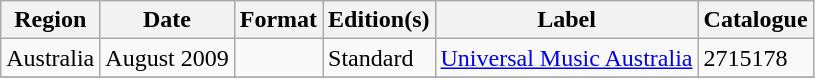<table class="wikitable plainrowheaders">
<tr>
<th scope="col">Region</th>
<th scope="col">Date</th>
<th scope="col">Format</th>
<th scope="col">Edition(s)</th>
<th scope="col">Label</th>
<th scope="col">Catalogue</th>
</tr>
<tr>
<td>Australia</td>
<td>August 2009</td>
<td></td>
<td>Standard</td>
<td><a href='#'>Universal Music Australia</a></td>
<td>2715178</td>
</tr>
<tr>
</tr>
</table>
